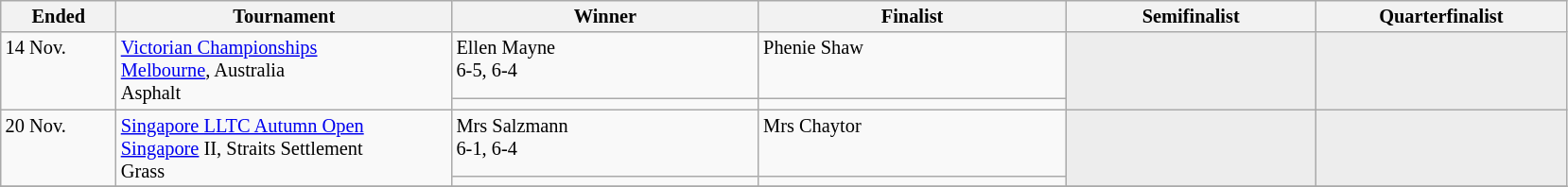<table class="wikitable" style="font-size:85%;">
<tr>
<th width="75">Ended</th>
<th width="230">Tournament</th>
<th width="210">Winner</th>
<th width="210">Finalist</th>
<th width="170">Semifinalist</th>
<th width="170">Quarterfinalist</th>
</tr>
<tr valign=top>
<td rowspan=2>14 Nov.</td>
<td rowspan=2><a href='#'>Victorian Championships</a><br><a href='#'>Melbourne</a>, Australia<br>Asphalt</td>
<td> Ellen Mayne<br>6-5, 6-4</td>
<td> Phenie Shaw</td>
<td style="background:#ededed;" rowspan=2></td>
<td style="background:#ededed;" rowspan=2></td>
</tr>
<tr valign=top>
<td></td>
<td></td>
</tr>
<tr valign=top>
<td rowspan=2>20 Nov.</td>
<td rowspan=2><a href='#'>Singapore LLTC Autumn Open</a><br><a href='#'>Singapore</a> II, Straits Settlement<br>Grass</td>
<td> Mrs Salzmann<br>6-1, 6-4</td>
<td> Mrs Chaytor</td>
<td style="background:#ededed;" rowspan=2></td>
<td style="background:#ededed;" rowspan=2></td>
</tr>
<tr valign=top>
<td></td>
<td></td>
</tr>
<tr valign=top>
</tr>
</table>
